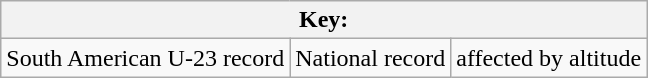<table class="wikitable">
<tr>
<th colspan=3>Key:</th>
</tr>
<tr>
<td>South American U-23 record</td>
<td>National record</td>
<td>affected by altitude</td>
</tr>
</table>
